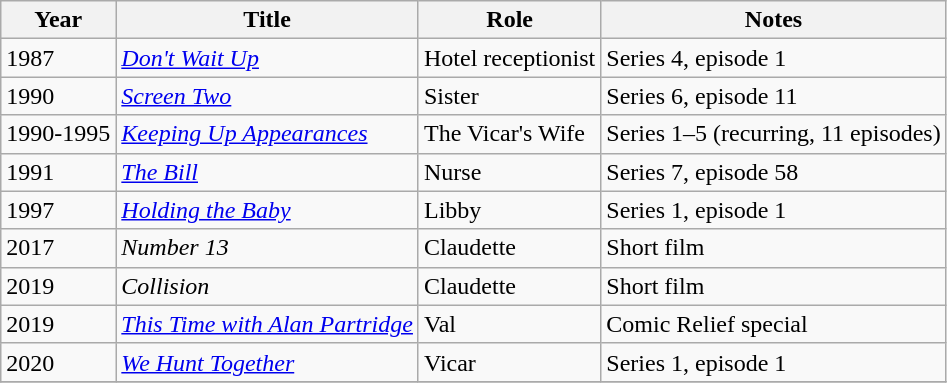<table class="wikitable">
<tr>
<th>Year</th>
<th>Title</th>
<th>Role</th>
<th>Notes</th>
</tr>
<tr>
<td>1987</td>
<td><em><a href='#'>Don't Wait Up</a></em></td>
<td>Hotel receptionist</td>
<td>Series 4, episode 1</td>
</tr>
<tr>
<td>1990</td>
<td><em><a href='#'>Screen Two</a></em></td>
<td>Sister</td>
<td>Series 6, episode 11</td>
</tr>
<tr>
<td>1990-1995</td>
<td><em><a href='#'>Keeping Up Appearances</a></em></td>
<td>The Vicar's Wife</td>
<td>Series 1–5 (recurring, 11 episodes)</td>
</tr>
<tr>
<td>1991</td>
<td><em><a href='#'>The Bill</a></em></td>
<td>Nurse</td>
<td>Series 7, episode 58</td>
</tr>
<tr>
<td>1997</td>
<td><em><a href='#'>Holding the Baby</a></em></td>
<td>Libby</td>
<td>Series 1, episode 1</td>
</tr>
<tr>
<td>2017</td>
<td><em>Number 13</em></td>
<td>Claudette</td>
<td>Short film</td>
</tr>
<tr>
<td>2019</td>
<td><em>Collision</em></td>
<td>Claudette</td>
<td>Short film</td>
</tr>
<tr>
<td>2019</td>
<td><em><a href='#'>This Time with Alan Partridge</a></em></td>
<td>Val</td>
<td>Comic Relief special</td>
</tr>
<tr>
<td>2020</td>
<td><em><a href='#'>We Hunt Together</a></em></td>
<td>Vicar</td>
<td>Series 1, episode 1</td>
</tr>
<tr>
</tr>
</table>
